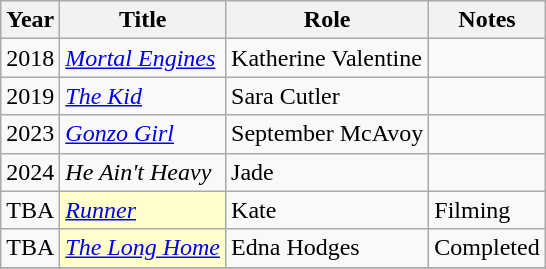<table class="wikitable sortable">
<tr>
<th>Year</th>
<th>Title</th>
<th>Role</th>
<th>Notes</th>
</tr>
<tr>
<td>2018</td>
<td><em><a href='#'>Mortal Engines</a></em></td>
<td>Katherine Valentine</td>
<td></td>
</tr>
<tr>
<td>2019</td>
<td><em><a href='#'>The Kid</a></em></td>
<td>Sara Cutler</td>
<td></td>
</tr>
<tr>
<td>2023</td>
<td><em><a href='#'>Gonzo Girl</a></em></td>
<td>September McAvoy</td>
<td></td>
</tr>
<tr>
<td>2024</td>
<td><em>He Ain't Heavy</em></td>
<td>Jade</td>
<td></td>
</tr>
<tr>
<td>TBA</td>
<td style="background:#FFFFCC;"><em><a href='#'>Runner</a></em> </td>
<td>Kate</td>
<td>Filming</td>
</tr>
<tr>
<td>TBA</td>
<td style="background:#FFFFCC;"><em><a href='#'>The Long Home</a></em> </td>
<td>Edna Hodges</td>
<td>Completed</td>
</tr>
<tr>
</tr>
</table>
